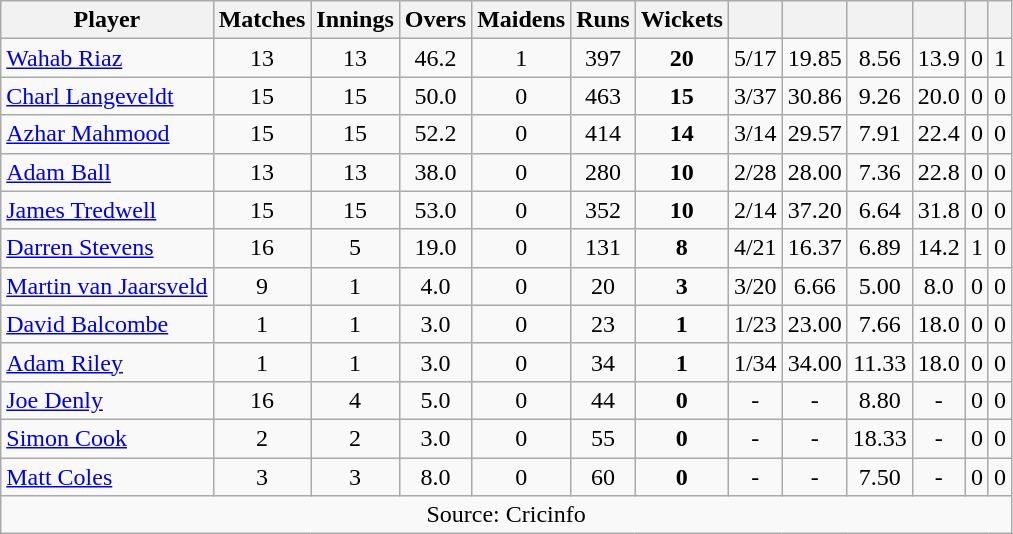<table class="wikitable" style="text-align:center">
<tr>
<th>Player</th>
<th>Matches</th>
<th>Innings</th>
<th>Overs</th>
<th>Maidens</th>
<th>Runs</th>
<th>Wickets</th>
<th></th>
<th></th>
<th></th>
<th></th>
<th></th>
<th></th>
</tr>
<tr>
<td align="left"><a href='#'>Wahab Riaz</a></td>
<td>13</td>
<td>13</td>
<td>46.2</td>
<td>1</td>
<td>397</td>
<td><strong>20</strong></td>
<td>5/17</td>
<td>19.85</td>
<td>8.56</td>
<td>13.9</td>
<td>0</td>
<td>1</td>
</tr>
<tr>
<td align="left"><a href='#'>Charl Langeveldt</a></td>
<td>15</td>
<td>15</td>
<td>50.0</td>
<td>0</td>
<td>463</td>
<td><strong>15</strong></td>
<td>3/37</td>
<td>30.86</td>
<td>9.26</td>
<td>20.0</td>
<td>0</td>
<td>0</td>
</tr>
<tr>
<td align="left"><a href='#'>Azhar Mahmood</a></td>
<td>15</td>
<td>15</td>
<td>52.2</td>
<td>0</td>
<td>414</td>
<td><strong>14</strong></td>
<td>3/14</td>
<td>29.57</td>
<td>7.91</td>
<td>22.4</td>
<td>0</td>
<td>0</td>
</tr>
<tr>
<td align="left"><a href='#'>Adam Ball</a></td>
<td>13</td>
<td>13</td>
<td>38.0</td>
<td>0</td>
<td>280</td>
<td><strong>10</strong></td>
<td>2/28</td>
<td>28.00</td>
<td>7.36</td>
<td>22.8</td>
<td>0</td>
<td>0</td>
</tr>
<tr>
<td align="left"><a href='#'>James Tredwell</a></td>
<td>15</td>
<td>15</td>
<td>53.0</td>
<td>0</td>
<td>352</td>
<td><strong>10</strong></td>
<td>2/14</td>
<td>37.20</td>
<td>6.64</td>
<td>31.8</td>
<td>0</td>
<td>0</td>
</tr>
<tr>
<td align="left"><a href='#'>Darren Stevens</a></td>
<td>16</td>
<td>5</td>
<td>19.0</td>
<td>0</td>
<td>131</td>
<td><strong>8</strong></td>
<td>4/21</td>
<td>16.37</td>
<td>6.89</td>
<td>14.2</td>
<td>1</td>
<td>0</td>
</tr>
<tr>
<td align="left"><a href='#'>Martin van Jaarsveld</a></td>
<td>9</td>
<td>1</td>
<td>4.0</td>
<td>0</td>
<td>20</td>
<td><strong>3</strong></td>
<td>3/20</td>
<td>6.66</td>
<td>5.00</td>
<td>8.0</td>
<td>0</td>
<td>0</td>
</tr>
<tr>
<td align="left"><a href='#'>David Balcombe</a></td>
<td>1</td>
<td>1</td>
<td>3.0</td>
<td>0</td>
<td>23</td>
<td><strong>1</strong></td>
<td>1/23</td>
<td>23.00</td>
<td>7.66</td>
<td>18.0</td>
<td>0</td>
<td>0</td>
</tr>
<tr>
<td align="left"><a href='#'>Adam Riley</a></td>
<td>1</td>
<td>1</td>
<td>3.0</td>
<td>0</td>
<td>34</td>
<td><strong>1</strong></td>
<td>1/34</td>
<td>34.00</td>
<td>11.33</td>
<td>18.0</td>
<td>0</td>
<td>0</td>
</tr>
<tr>
<td align="left"><a href='#'>Joe Denly</a></td>
<td>16</td>
<td>4</td>
<td>5.0</td>
<td>0</td>
<td>44</td>
<td><strong>0</strong></td>
<td>-</td>
<td>-</td>
<td>8.80</td>
<td>-</td>
<td>0</td>
<td>0</td>
</tr>
<tr>
<td align="left"><a href='#'>Simon Cook</a></td>
<td>2</td>
<td>2</td>
<td>3.0</td>
<td>0</td>
<td>55</td>
<td><strong>0</strong></td>
<td>-</td>
<td>-</td>
<td>18.33</td>
<td>-</td>
<td>0</td>
<td>0</td>
</tr>
<tr>
<td align="left"><a href='#'>Matt Coles</a></td>
<td>3</td>
<td>3</td>
<td>8.0</td>
<td>0</td>
<td>60</td>
<td><strong>0</strong></td>
<td>-</td>
<td>-</td>
<td>7.50</td>
<td>-</td>
<td>0</td>
<td>0</td>
</tr>
<tr>
<td colspan="14">Source: Cricinfo</td>
</tr>
</table>
